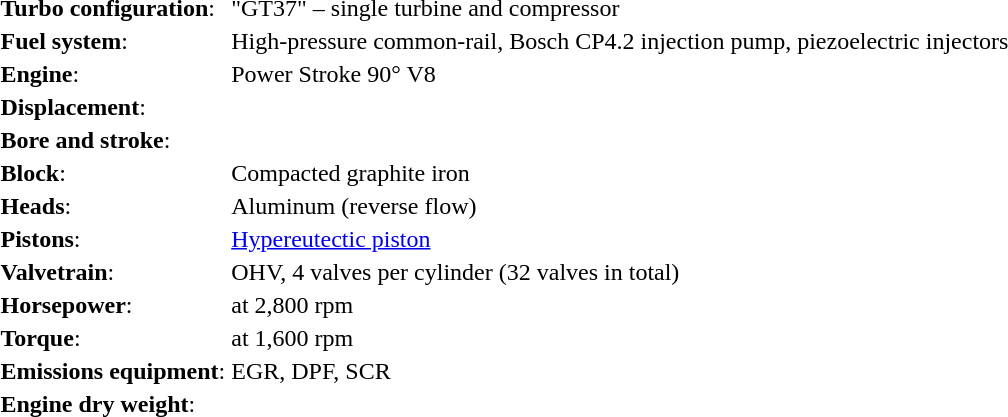<table>
<tr>
<td><strong>Turbo configuration</strong>:</td>
<td>"GT37" – single  turbine and  compressor</td>
</tr>
<tr>
<td><strong>Fuel system</strong>:</td>
<td>High-pressure common-rail, Bosch CP4.2 injection pump, piezoelectric injectors</td>
</tr>
<tr>
<td><strong>Engine</strong>:</td>
<td>Power Stroke 90° V8</td>
</tr>
<tr>
<td><strong>Displacement</strong>:</td>
<td></td>
</tr>
<tr>
<td><strong>Bore and stroke</strong>:</td>
<td></td>
</tr>
<tr>
<td><strong>Block</strong>:</td>
<td>Compacted graphite iron</td>
</tr>
<tr>
<td><strong>Heads</strong>:</td>
<td>Aluminum (reverse flow)</td>
</tr>
<tr>
<td><strong>Pistons</strong>:</td>
<td><a href='#'>Hypereutectic piston</a></td>
</tr>
<tr>
<td><strong>Valvetrain</strong>:</td>
<td>OHV, 4 valves per cylinder (32 valves in total)</td>
</tr>
<tr>
<td><strong>Horsepower</strong>:</td>
<td> at 2,800 rpm</td>
</tr>
<tr>
<td><strong>Torque</strong>:</td>
<td> at 1,600 rpm</td>
</tr>
<tr>
<td><strong>Emissions equipment</strong>:</td>
<td>EGR, DPF, SCR</td>
</tr>
<tr>
<td><strong>Engine dry weight</strong>:</td>
<td></td>
</tr>
</table>
